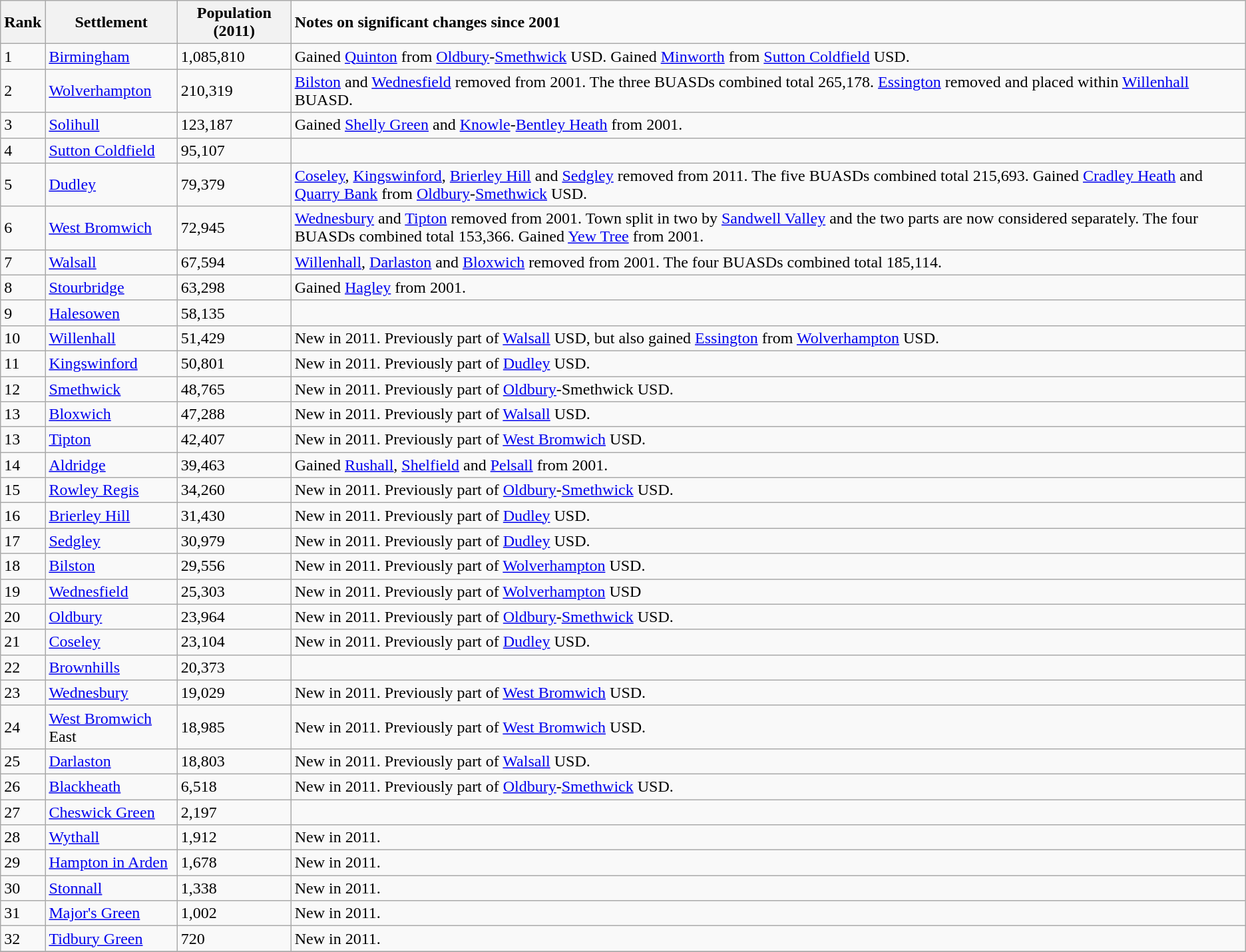<table class="wikitable sortable">
<tr>
<th>Rank</th>
<th>Settlement</th>
<th>Population (2011)</th>
<td><strong>Notes on significant changes since 2001</strong></td>
</tr>
<tr>
<td>1</td>
<td><a href='#'>Birmingham</a></td>
<td>1,085,810</td>
<td>Gained <a href='#'>Quinton</a> from <a href='#'>Oldbury</a>-<a href='#'>Smethwick</a> USD.  Gained <a href='#'>Minworth</a> from <a href='#'>Sutton Coldfield</a> USD.</td>
</tr>
<tr>
<td>2</td>
<td><a href='#'>Wolverhampton</a></td>
<td>210,319</td>
<td><a href='#'>Bilston</a> and <a href='#'>Wednesfield</a> removed from 2001. The three BUASDs combined total 265,178.  <a href='#'>Essington</a> removed and placed within <a href='#'>Willenhall</a> BUASD.</td>
</tr>
<tr>
<td>3</td>
<td><a href='#'>Solihull</a></td>
<td>123,187</td>
<td>Gained <a href='#'>Shelly Green</a> and <a href='#'>Knowle</a>-<a href='#'>Bentley Heath</a> from 2001.</td>
</tr>
<tr>
<td>4</td>
<td><a href='#'>Sutton Coldfield</a></td>
<td>95,107</td>
<td></td>
</tr>
<tr>
<td>5</td>
<td><a href='#'>Dudley</a></td>
<td>79,379</td>
<td><a href='#'>Coseley</a>, <a href='#'>Kingswinford</a>, <a href='#'>Brierley Hill</a> and <a href='#'>Sedgley</a> removed from 2011.  The five BUASDs combined total 215,693.  Gained <a href='#'>Cradley Heath</a> and <a href='#'>Quarry Bank</a> from <a href='#'>Oldbury</a>-<a href='#'>Smethwick</a> USD.</td>
</tr>
<tr>
<td>6</td>
<td><a href='#'>West Bromwich</a></td>
<td>72,945</td>
<td><a href='#'>Wednesbury</a> and <a href='#'>Tipton</a> removed from 2001.  Town split in two by <a href='#'>Sandwell Valley</a> and the two parts are now considered separately.  The four BUASDs combined total 153,366.  Gained <a href='#'>Yew Tree</a> from 2001.</td>
</tr>
<tr>
<td>7</td>
<td><a href='#'>Walsall</a></td>
<td>67,594</td>
<td><a href='#'>Willenhall</a>, <a href='#'>Darlaston</a> and <a href='#'>Bloxwich</a> removed from 2001.  The four BUASDs combined total 185,114.</td>
</tr>
<tr>
<td>8</td>
<td><a href='#'>Stourbridge</a></td>
<td>63,298</td>
<td>Gained <a href='#'>Hagley</a> from 2001.</td>
</tr>
<tr>
<td>9</td>
<td><a href='#'>Halesowen</a></td>
<td>58,135</td>
<td></td>
</tr>
<tr>
<td>10</td>
<td><a href='#'>Willenhall</a></td>
<td>51,429</td>
<td>New in 2011.  Previously part of <a href='#'>Walsall</a> USD, but also gained <a href='#'>Essington</a> from <a href='#'>Wolverhampton</a> USD.</td>
</tr>
<tr>
<td>11</td>
<td><a href='#'>Kingswinford</a></td>
<td>50,801</td>
<td>New in 2011.  Previously part of <a href='#'>Dudley</a> USD.</td>
</tr>
<tr>
<td>12</td>
<td><a href='#'>Smethwick</a></td>
<td>48,765</td>
<td>New in 2011.  Previously part of <a href='#'>Oldbury</a>-Smethwick USD.</td>
</tr>
<tr>
<td>13</td>
<td><a href='#'>Bloxwich</a></td>
<td>47,288</td>
<td>New in 2011.  Previously part of <a href='#'>Walsall</a> USD.</td>
</tr>
<tr>
<td>13</td>
<td><a href='#'>Tipton</a></td>
<td>42,407</td>
<td>New in 2011.  Previously part of <a href='#'>West Bromwich</a> USD.</td>
</tr>
<tr>
<td>14</td>
<td><a href='#'>Aldridge</a></td>
<td>39,463</td>
<td>Gained <a href='#'>Rushall</a>, <a href='#'>Shelfield</a> and <a href='#'>Pelsall</a> from 2001.</td>
</tr>
<tr>
<td>15</td>
<td><a href='#'>Rowley Regis</a></td>
<td>34,260</td>
<td>New in 2011.  Previously part of <a href='#'>Oldbury</a>-<a href='#'>Smethwick</a> USD.</td>
</tr>
<tr>
<td>16</td>
<td><a href='#'>Brierley Hill</a></td>
<td>31,430</td>
<td>New in 2011.  Previously part of <a href='#'>Dudley</a> USD.</td>
</tr>
<tr>
<td>17</td>
<td><a href='#'>Sedgley</a></td>
<td>30,979</td>
<td>New in 2011.  Previously part of <a href='#'>Dudley</a> USD.</td>
</tr>
<tr>
<td>18</td>
<td><a href='#'>Bilston</a></td>
<td>29,556</td>
<td>New in 2011.  Previously part of <a href='#'>Wolverhampton</a> USD.</td>
</tr>
<tr>
<td>19</td>
<td><a href='#'>Wednesfield</a></td>
<td>25,303</td>
<td>New in 2011.  Previously part of <a href='#'>Wolverhampton</a> USD</td>
</tr>
<tr>
<td>20</td>
<td><a href='#'>Oldbury</a></td>
<td>23,964</td>
<td>New in 2011.  Previously part of <a href='#'>Oldbury</a>-<a href='#'>Smethwick</a> USD.</td>
</tr>
<tr>
<td>21</td>
<td><a href='#'>Coseley</a></td>
<td>23,104</td>
<td>New in 2011.  Previously part of <a href='#'>Dudley</a> USD.</td>
</tr>
<tr>
<td>22</td>
<td><a href='#'>Brownhills</a></td>
<td>20,373</td>
<td></td>
</tr>
<tr>
<td>23</td>
<td><a href='#'>Wednesbury</a></td>
<td>19,029</td>
<td>New in 2011.  Previously part of <a href='#'>West Bromwich</a> USD.</td>
</tr>
<tr>
<td>24</td>
<td><a href='#'>West Bromwich</a> East</td>
<td>18,985</td>
<td>New in 2011.  Previously part of <a href='#'>West Bromwich</a> USD.</td>
</tr>
<tr>
<td>25</td>
<td><a href='#'>Darlaston</a></td>
<td>18,803</td>
<td>New in 2011.  Previously part of <a href='#'>Walsall</a> USD.</td>
</tr>
<tr>
<td>26</td>
<td><a href='#'>Blackheath</a></td>
<td>6,518</td>
<td>New in 2011.  Previously part of <a href='#'>Oldbury</a>-<a href='#'>Smethwick</a> USD.</td>
</tr>
<tr>
<td>27</td>
<td><a href='#'>Cheswick Green</a></td>
<td>2,197</td>
<td></td>
</tr>
<tr>
<td>28</td>
<td><a href='#'>Wythall</a></td>
<td>1,912</td>
<td>New in 2011.</td>
</tr>
<tr>
<td>29</td>
<td><a href='#'>Hampton in Arden</a></td>
<td>1,678</td>
<td>New in 2011.</td>
</tr>
<tr>
<td>30</td>
<td><a href='#'>Stonnall</a></td>
<td>1,338</td>
<td>New in 2011.</td>
</tr>
<tr>
<td>31</td>
<td><a href='#'>Major's Green</a></td>
<td>1,002</td>
<td>New in 2011.</td>
</tr>
<tr>
<td>32</td>
<td><a href='#'>Tidbury Green</a></td>
<td>720</td>
<td>New in 2011.</td>
</tr>
<tr>
</tr>
</table>
